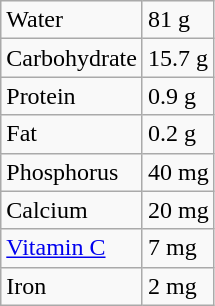<table class="wikitable sortable">
<tr class="hintergrundfarbe2">
<td>Water</td>
<td>81 g</td>
</tr>
<tr class="hintergrundfarbe2">
<td>Carbohydrate</td>
<td>15.7 g</td>
</tr>
<tr class="hintergrundfarbe2">
<td>Protein</td>
<td>0.9 g</td>
</tr>
<tr class="hintergrundfarbe2">
<td>Fat</td>
<td>0.2 g</td>
</tr>
<tr class="hintergrundfarbe2">
<td>Phosphorus</td>
<td>40 mg</td>
</tr>
<tr class="hintergrundfarbe2">
<td>Calcium</td>
<td>20 mg</td>
</tr>
<tr class="hintergrundfarbe2">
<td><a href='#'>Vitamin C</a></td>
<td>7 mg</td>
</tr>
<tr class="hintergrundfarbe2">
<td>Iron</td>
<td>2 mg</td>
</tr>
</table>
